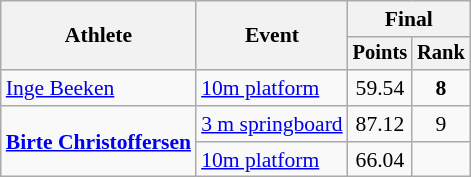<table class="wikitable" style="font-size:90%">
<tr>
<th rowspan="2">Athlete</th>
<th rowspan="2">Event</th>
<th colspan=2>Final</th>
</tr>
<tr style="font-size:95%">
<th>Points</th>
<th>Rank</th>
</tr>
<tr align=center>
<td align=left rowspan=1><a href='#'>Inge Beeken</a></td>
<td align=left rowspan=1><a href='#'>10m platform</a></td>
<td>59.54</td>
<td><strong>8</strong></td>
</tr>
<tr align=center>
<td align=left rowspan=2><strong><a href='#'>Birte Christoffersen</a></strong></td>
<td align=left><a href='#'>3 m springboard</a></td>
<td>87.12</td>
<td>9</td>
</tr>
<tr align=center>
<td align=left rowspan=1><a href='#'>10m platform</a></td>
<td>66.04</td>
<td></td>
</tr>
</table>
